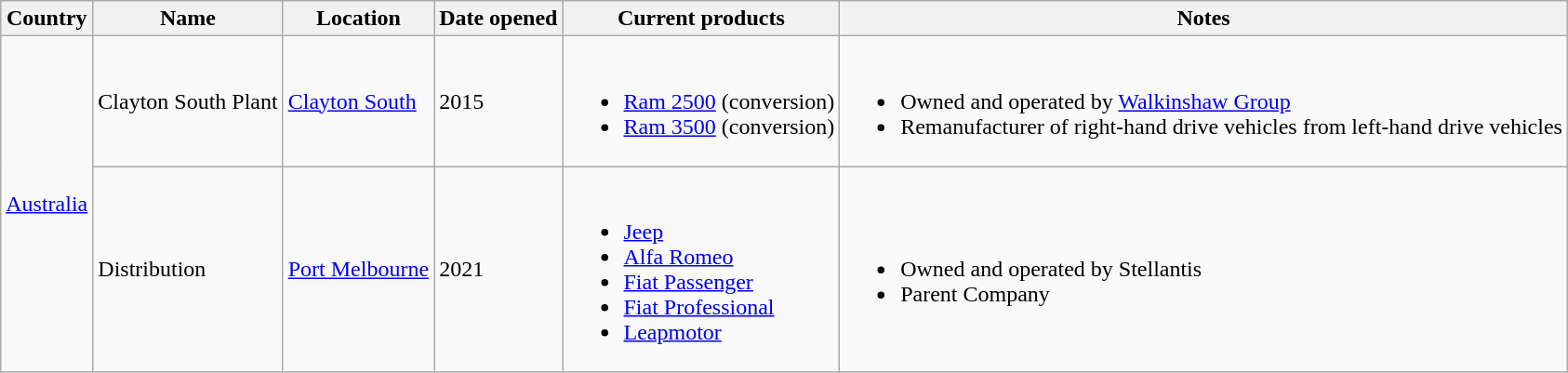<table class="wikitable sortable sticky-header">
<tr>
<th>Country</th>
<th>Name</th>
<th>Location</th>
<th>Date opened</th>
<th>Current products</th>
<th>Notes</th>
</tr>
<tr>
<td rowspan="2"><a href='#'>Australia</a></td>
<td>Clayton South Plant</td>
<td><a href='#'>Clayton South</a></td>
<td>2015</td>
<td><br><ul><li><a href='#'>Ram 2500</a> (conversion)</li><li><a href='#'>Ram 3500</a> (conversion)</li></ul></td>
<td><br><ul><li>Owned and operated by <a href='#'>Walkinshaw Group</a></li><li>Remanufacturer of right-hand drive vehicles from left-hand drive vehicles</li></ul></td>
</tr>
<tr>
<td>Distribution</td>
<td><a href='#'>Port Melbourne</a></td>
<td>2021</td>
<td><br><ul><li><a href='#'>Jeep</a></li><li><a href='#'>Alfa Romeo</a></li><li><a href='#'>Fiat Passenger</a></li><li><a href='#'>Fiat Professional</a></li><li><a href='#'>Leapmotor</a></li></ul></td>
<td><br><ul><li>Owned and operated by Stellantis</li><li>Parent Company</li></ul></td>
</tr>
</table>
